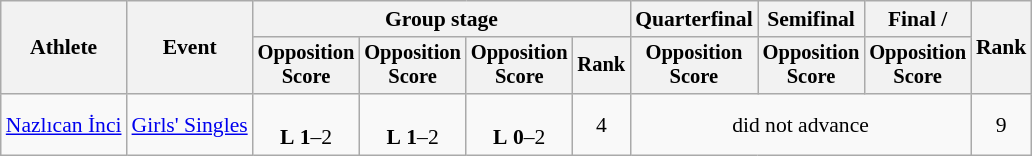<table class="wikitable" style="font-size:90%">
<tr>
<th rowspan=2>Athlete</th>
<th rowspan=2>Event</th>
<th colspan=4>Group stage</th>
<th>Quarterfinal</th>
<th>Semifinal</th>
<th>Final / </th>
<th rowspan=2>Rank</th>
</tr>
<tr style="font-size:95%">
<th>Opposition<br>Score</th>
<th>Opposition<br>Score</th>
<th>Opposition<br>Score</th>
<th>Rank</th>
<th>Opposition<br>Score</th>
<th>Opposition<br>Score</th>
<th>Opposition<br>Score</th>
</tr>
<tr align=center>
<td align=left><a href='#'>Nazlıcan İnci</a></td>
<td align=left><a href='#'>Girls' Singles</a></td>
<td><br><strong>L</strong> <strong>1</strong>–2</td>
<td><br><strong>L</strong> <strong>1</strong>–2</td>
<td><br><strong>L</strong> <strong>0</strong>–2</td>
<td>4</td>
<td colspan=3>did not advance</td>
<td>9</td>
</tr>
</table>
